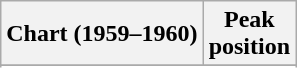<table class="wikitable sortable plainrowheaders" style="text-align:center">
<tr>
<th scope="col">Chart (1959–1960)</th>
<th scope="col">Peak<br> position</th>
</tr>
<tr>
</tr>
<tr>
</tr>
</table>
